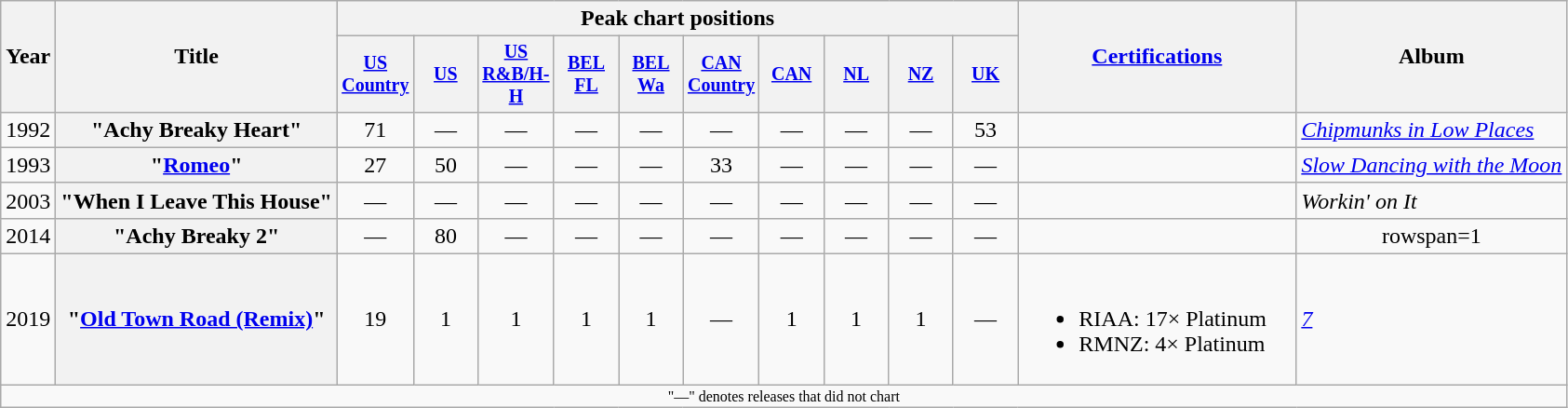<table class="wikitable plainrowheaders" style="text-align:center;">
<tr>
<th rowspan="2">Year</th>
<th rowspan="2">Title</th>
<th colspan="10">Peak chart positions</th>
<th rowspan="2" style="width:12em;"><a href='#'>Certifications</a></th>
<th rowspan="2">Album</th>
</tr>
<tr style="font-size:smaller;">
<th style="width:40px;"><a href='#'>US Country</a><br></th>
<th style="width:40px;"><a href='#'>US</a><br></th>
<th style="width:40px;"><a href='#'>US R&B/H-H</a><br></th>
<th style="width:40px;"><a href='#'>BEL <br>FL</a><br></th>
<th style="width:40px;"><a href='#'>BEL <br>Wa</a><br></th>
<th style="width:40px;"><a href='#'>CAN Country</a><br></th>
<th style="width:40px;"><a href='#'>CAN</a><br></th>
<th style="width:40px;"><a href='#'>NL</a><br></th>
<th style="width:40px;"><a href='#'>NZ</a><br></th>
<th style="width:40px;"><a href='#'>UK</a><br></th>
</tr>
<tr>
<td>1992</td>
<th scope="row">"Achy Breaky Heart"<br></th>
<td>71</td>
<td>—</td>
<td>—</td>
<td>—</td>
<td>—</td>
<td>—</td>
<td>—</td>
<td>—</td>
<td>—</td>
<td>53</td>
<td></td>
<td style="text-align:left;"><em><a href='#'>Chipmunks in Low Places</a></em></td>
</tr>
<tr>
<td>1993</td>
<th scope="row">"<a href='#'>Romeo</a>"<br></th>
<td>27</td>
<td>50</td>
<td>—</td>
<td>—</td>
<td>—</td>
<td>33</td>
<td>—</td>
<td>—</td>
<td>—</td>
<td>—</td>
<td></td>
<td style="text-align:left;"><em><a href='#'>Slow Dancing with the Moon</a></em></td>
</tr>
<tr>
<td>2003</td>
<th scope="row">"When I Leave This House"<br></th>
<td>—</td>
<td>—</td>
<td>—</td>
<td>—</td>
<td>—</td>
<td>—</td>
<td>—</td>
<td>—</td>
<td>—</td>
<td>—</td>
<td></td>
<td style="text-align:left;"><em>Workin' on It</em></td>
</tr>
<tr>
<td>2014</td>
<th scope="row">"Achy Breaky 2"<br></th>
<td>—</td>
<td>80</td>
<td>—</td>
<td>—</td>
<td>—</td>
<td>—</td>
<td>—</td>
<td>—</td>
<td>—</td>
<td>—</td>
<td></td>
<td>rowspan=1 </td>
</tr>
<tr>
<td>2019</td>
<th scope="row">"<a href='#'>Old Town Road (Remix)</a>"<br></th>
<td>19</td>
<td>1</td>
<td>1</td>
<td>1</td>
<td>1</td>
<td>—</td>
<td>1</td>
<td>1</td>
<td>1</td>
<td>—</td>
<td style="text-align:left;"><br><ul><li>RIAA: 17× Platinum</li><li>RMNZ: 4× Platinum</li></ul></td>
<td style="text-align:left;"><em><a href='#'>7</a></em></td>
</tr>
<tr>
<td colspan="15" style="font-size:8pt">"—" denotes releases that did not chart</td>
</tr>
</table>
